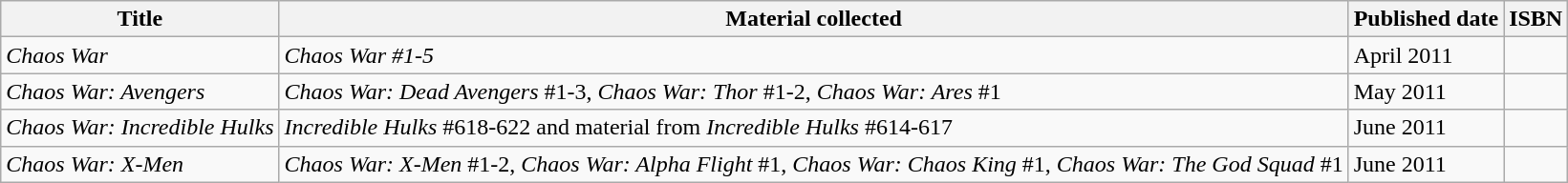<table class="wikitable">
<tr>
<th>Title</th>
<th>Material collected</th>
<th>Published date</th>
<th>ISBN</th>
</tr>
<tr>
<td><em>Chaos War</em></td>
<td><em>Chaos War #1-5</em></td>
<td>April 2011</td>
<td></td>
</tr>
<tr>
<td><em>Chaos War: Avengers</em></td>
<td><em>Chaos War: Dead Avengers</em> #1-3, <em>Chaos War: Thor</em> #1-2, <em>Chaos War: Ares</em> #1</td>
<td>May 2011</td>
<td></td>
</tr>
<tr>
<td><em>Chaos War: Incredible Hulks</em></td>
<td><em>Incredible Hulks</em> #618-622 and material from <em>Incredible Hulks</em> #614-617</td>
<td>June 2011</td>
<td></td>
</tr>
<tr>
<td><em>Chaos War: X-Men</em></td>
<td><em>Chaos War: X-Men</em> #1-2, <em>Chaos War: Alpha Flight</em> #1, <em>Chaos War: Chaos King</em> #1, <em>Chaos War: The God Squad</em> #1</td>
<td>June 2011</td>
<td></td>
</tr>
</table>
